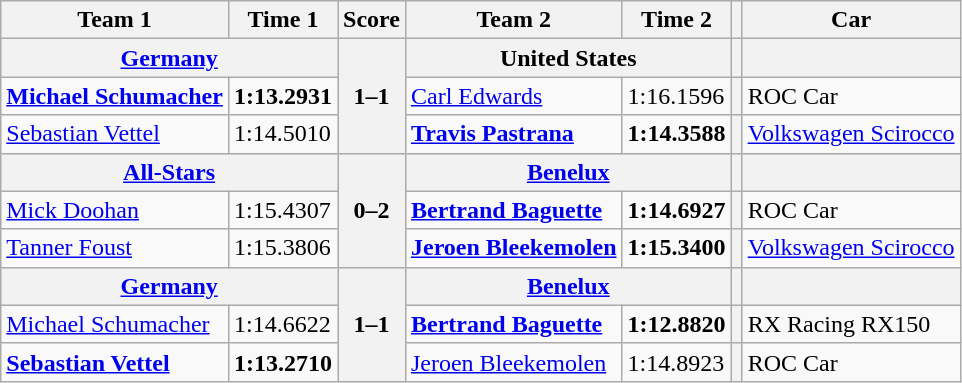<table class="wikitable">
<tr>
<th>Team 1</th>
<th>Time 1</th>
<th>Score</th>
<th>Team 2</th>
<th>Time 2</th>
<th></th>
<th>Car</th>
</tr>
<tr>
<th colspan=2> <a href='#'>Germany</a></th>
<th rowspan=3>1–1</th>
<th colspan=2> United States</th>
<th></th>
<th></th>
</tr>
<tr>
<td><strong><a href='#'>Michael Schumacher</a></strong></td>
<td><strong>1:13.2931</strong></td>
<td><a href='#'>Carl Edwards</a></td>
<td>1:16.1596</td>
<th></th>
<td>ROC Car</td>
</tr>
<tr>
<td><a href='#'>Sebastian Vettel</a></td>
<td>1:14.5010</td>
<td><strong><a href='#'>Travis Pastrana</a></strong></td>
<td><strong>1:14.3588</strong></td>
<th></th>
<td><a href='#'>Volkswagen Scirocco</a></td>
</tr>
<tr>
<th colspan=2> <a href='#'>All-Stars</a></th>
<th rowspan=3>0–2</th>
<th colspan=2> <a href='#'>Benelux</a></th>
<th></th>
<th></th>
</tr>
<tr>
<td><a href='#'>Mick Doohan</a></td>
<td>1:15.4307</td>
<td><strong><a href='#'>Bertrand Baguette</a></strong></td>
<td><strong>1:14.6927</strong></td>
<th></th>
<td>ROC Car</td>
</tr>
<tr>
<td><a href='#'>Tanner Foust</a></td>
<td>1:15.3806</td>
<td><strong><a href='#'>Jeroen Bleekemolen</a></strong></td>
<td><strong>1:15.3400</strong></td>
<th></th>
<td><a href='#'>Volkswagen Scirocco</a></td>
</tr>
<tr>
<th colspan=2> <a href='#'>Germany</a></th>
<th rowspan=3>1–1</th>
<th colspan=2> <a href='#'>Benelux</a></th>
<th></th>
<th></th>
</tr>
<tr>
<td><a href='#'>Michael Schumacher</a></td>
<td>1:14.6622</td>
<td><strong><a href='#'>Bertrand Baguette</a></strong></td>
<td><strong>1:12.8820</strong></td>
<th></th>
<td>RX Racing RX150</td>
</tr>
<tr>
<td><strong><a href='#'>Sebastian Vettel</a></strong></td>
<td><strong>1:13.2710</strong></td>
<td><a href='#'>Jeroen Bleekemolen</a></td>
<td>1:14.8923</td>
<th></th>
<td>ROC Car</td>
</tr>
</table>
